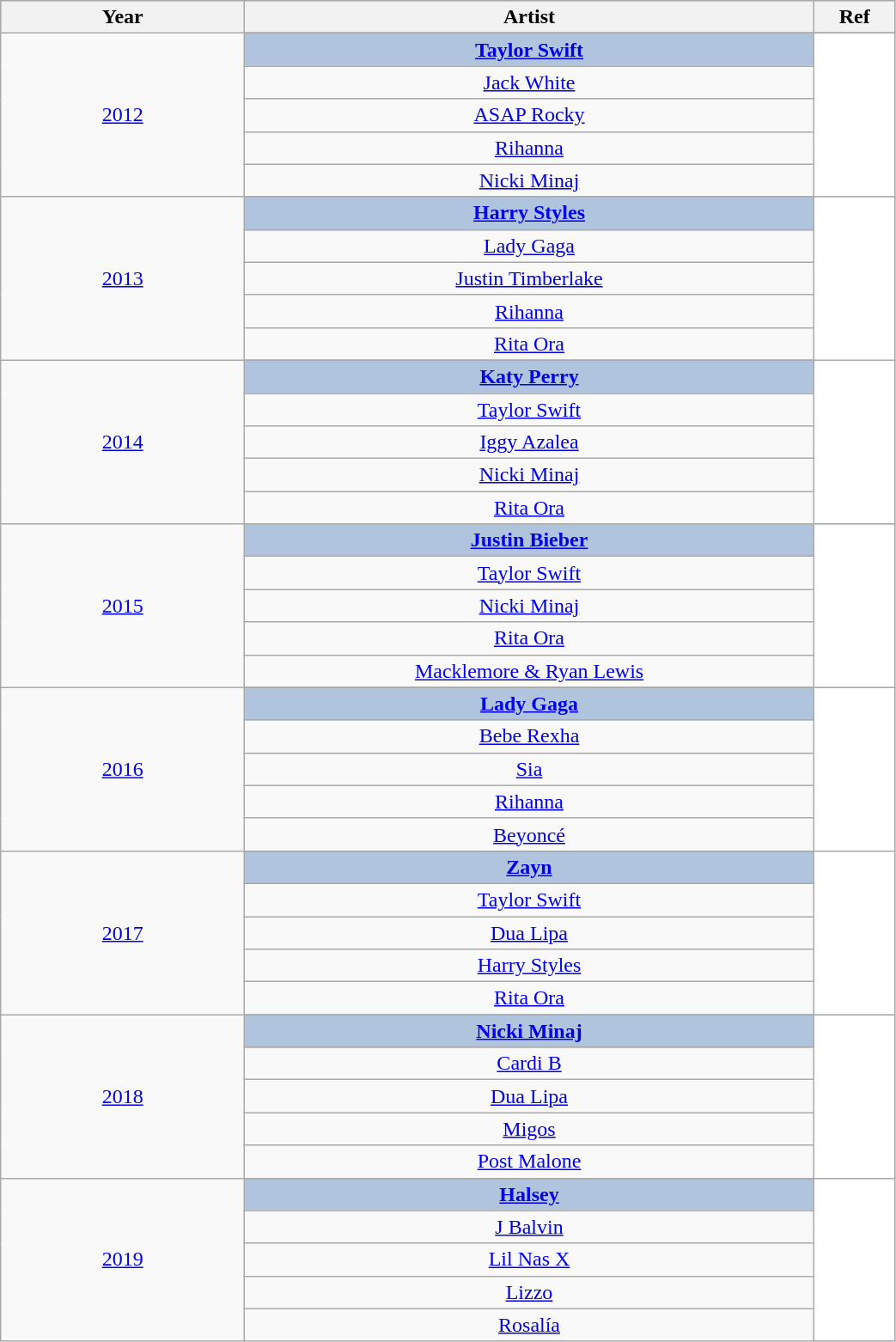<table class="wikitable" style="width:55%;">
<tr style="background:#bebebe;">
<th style="width:15%;">Year</th>
<th style="width:35%;">Artist</th>
<th style="width:5%;">Ref</th>
</tr>
<tr>
<td rowspan="6" align="center"><a href='#'>2012</a></td>
</tr>
<tr style="background:#B0C4DE">
<td align="center"><strong><a href='#'>Taylor Swift</a></strong></td>
<td rowspan=6 style="background:#ffffff"></td>
</tr>
<tr>
<td align="center"><a href='#'>Jack White</a></td>
</tr>
<tr>
<td align="center"><a href='#'>ASAP Rocky</a></td>
</tr>
<tr>
<td align="center"><a href='#'>Rihanna</a></td>
</tr>
<tr>
<td align="center"><a href='#'>Nicki Minaj</a></td>
</tr>
<tr>
<td rowspan="6" align="center"><a href='#'>2013</a></td>
</tr>
<tr style="background:#B0C4DE">
<td align="center"><strong><a href='#'>Harry Styles</a></strong></td>
<td rowspan=6 style="background:#ffffff"></td>
</tr>
<tr>
<td align="center"><a href='#'>Lady Gaga</a></td>
</tr>
<tr>
<td align="center"><a href='#'>Justin Timberlake</a></td>
</tr>
<tr>
<td align="center"><a href='#'>Rihanna</a></td>
</tr>
<tr>
<td align="center"><a href='#'>Rita Ora</a></td>
</tr>
<tr>
<td rowspan="6" align="center"><a href='#'>2014</a></td>
</tr>
<tr style="background:#B0C4DE">
<td align="center"><strong><a href='#'>Katy Perry</a></strong></td>
<td rowspan=6 style="background:#ffffff"></td>
</tr>
<tr>
<td align="center"><a href='#'>Taylor Swift</a></td>
</tr>
<tr>
<td align="center"><a href='#'>Iggy Azalea</a></td>
</tr>
<tr>
<td align="center"><a href='#'>Nicki Minaj</a></td>
</tr>
<tr>
<td align="center"><a href='#'>Rita Ora</a></td>
</tr>
<tr>
<td rowspan="6" align="center"><a href='#'>2015</a></td>
</tr>
<tr style="background:#B0C4DE">
<td align="center"><strong><a href='#'>Justin Bieber</a></strong></td>
<td rowspan=6 style="background:#ffffff"></td>
</tr>
<tr>
<td align="center"><a href='#'>Taylor Swift</a></td>
</tr>
<tr>
<td align="center"><a href='#'>Nicki Minaj</a></td>
</tr>
<tr>
<td align="center"><a href='#'>Rita Ora</a></td>
</tr>
<tr>
<td align="center"><a href='#'>Macklemore & Ryan Lewis</a></td>
</tr>
<tr>
<td rowspan="6" align="center"><a href='#'>2016</a></td>
</tr>
<tr style="background:#B0C4DE">
<td align="center"><strong><a href='#'>Lady Gaga</a></strong></td>
<td rowspan=6 style="background:#ffffff"></td>
</tr>
<tr>
<td align="center"><a href='#'>Bebe Rexha</a></td>
</tr>
<tr>
<td align="center"><a href='#'>Sia</a></td>
</tr>
<tr>
<td align="center"><a href='#'>Rihanna</a></td>
</tr>
<tr>
<td align="center"><a href='#'>Beyoncé</a></td>
</tr>
<tr>
<td rowspan="6" align="center"><a href='#'>2017</a></td>
</tr>
<tr style="background:#B0C4DE">
<td align="center"><strong><a href='#'>Zayn</a></strong></td>
<td rowspan=6 style="background:#ffffff"></td>
</tr>
<tr>
<td align="center"><a href='#'>Taylor Swift</a></td>
</tr>
<tr>
<td align="center"><a href='#'>Dua Lipa</a></td>
</tr>
<tr>
<td align="center"><a href='#'>Harry Styles</a></td>
</tr>
<tr>
<td align="center"><a href='#'>Rita Ora</a></td>
</tr>
<tr>
<td rowspan="6" align="center"><a href='#'>2018</a></td>
</tr>
<tr style="background:#B0C4DE">
<td align="center"><strong><a href='#'>Nicki Minaj</a></strong></td>
<td rowspan=6 style="background:#ffffff"></td>
</tr>
<tr>
<td align="center"><a href='#'>Cardi B</a></td>
</tr>
<tr>
<td align="center"><a href='#'>Dua Lipa</a></td>
</tr>
<tr>
<td align="center"><a href='#'>Migos</a></td>
</tr>
<tr>
<td align="center"><a href='#'>Post Malone</a></td>
</tr>
<tr>
<td rowspan="6" align="center"><a href='#'>2019</a></td>
</tr>
<tr style="background:#B0C4DE">
<td align="center"><strong><a href='#'>Halsey</a></strong></td>
<td rowspan=6 style="background:#ffffff"></td>
</tr>
<tr>
<td align="center"><a href='#'>J Balvin</a></td>
</tr>
<tr>
<td align="center"><a href='#'>Lil Nas X</a></td>
</tr>
<tr>
<td align="center"><a href='#'>Lizzo</a></td>
</tr>
<tr>
<td align="center"><a href='#'>Rosalía</a></td>
</tr>
</table>
